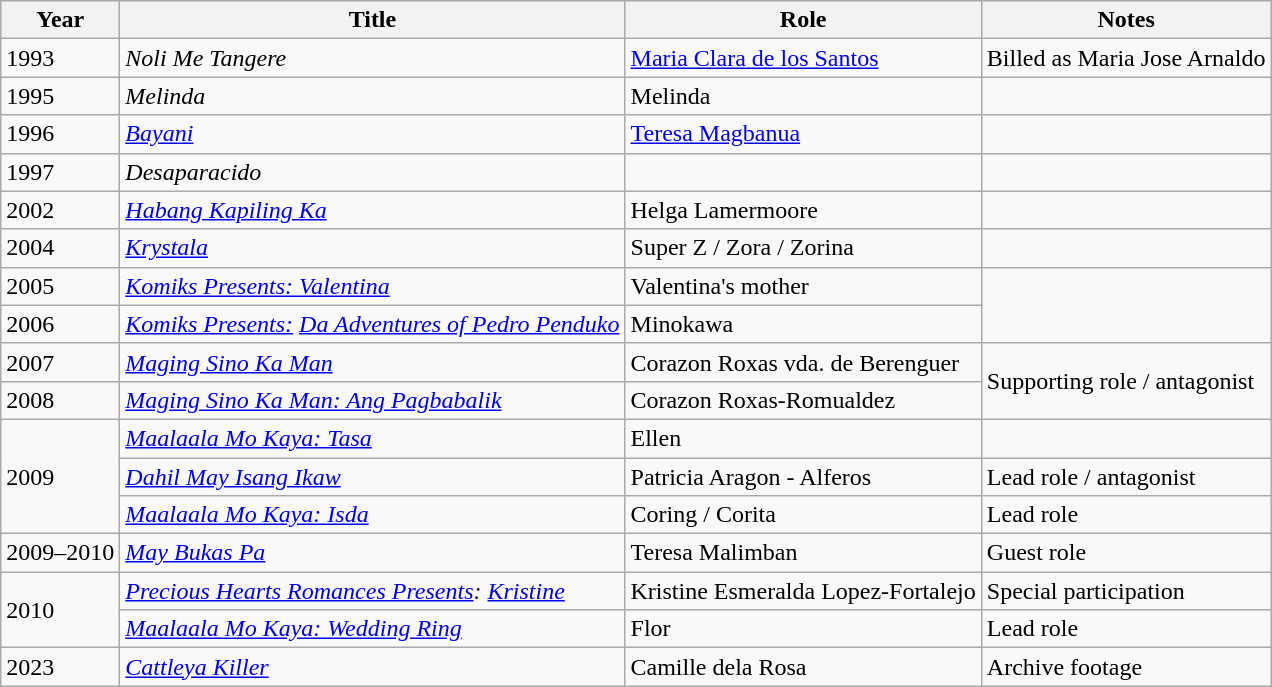<table class="wikitable sortable">
<tr>
<th>Year</th>
<th>Title</th>
<th>Role</th>
<th>Notes</th>
</tr>
<tr>
<td>1993</td>
<td><em>Noli Me Tangere</em></td>
<td><a href='#'>Maria Clara de los Santos</a></td>
<td>Billed as Maria Jose Arnaldo</td>
</tr>
<tr>
<td>1995</td>
<td><em>Melinda</em></td>
<td>Melinda</td>
<td></td>
</tr>
<tr>
<td>1996</td>
<td><em><a href='#'>Bayani</a></em></td>
<td><a href='#'>Teresa Magbanua</a></td>
<td></td>
</tr>
<tr>
<td>1997</td>
<td><em>Desaparacido</em></td>
<td></td>
<td></td>
</tr>
<tr>
<td>2002</td>
<td><em><a href='#'>Habang Kapiling Ka</a></em></td>
<td>Helga Lamermoore</td>
<td></td>
</tr>
<tr>
<td>2004</td>
<td><em><a href='#'>Krystala</a></em></td>
<td>Super Z / Zora / Zorina</td>
<td></td>
</tr>
<tr>
<td>2005</td>
<td><em><a href='#'>Komiks Presents: Valentina</a></em></td>
<td>Valentina's mother</td>
</tr>
<tr>
<td>2006</td>
<td><em><a href='#'>Komiks Presents:</a> <a href='#'>Da Adventures of Pedro Penduko</a></em></td>
<td>Minokawa</td>
</tr>
<tr>
<td>2007</td>
<td><em><a href='#'>Maging Sino Ka Man</a></em></td>
<td>Corazon Roxas vda. de Berenguer</td>
<td rowspan="2">Supporting role / antagonist</td>
</tr>
<tr>
<td>2008</td>
<td><em><a href='#'>Maging Sino Ka Man: Ang Pagbabalik</a></em></td>
<td>Corazon Roxas-Romualdez</td>
</tr>
<tr>
<td rowspan=3>2009</td>
<td><em><a href='#'>Maalaala Mo Kaya: Tasa</a></em></td>
<td>Ellen</td>
</tr>
<tr>
<td><em><a href='#'>Dahil May Isang Ikaw</a></em></td>
<td>Patricia Aragon - Alferos</td>
<td>Lead role / antagonist</td>
</tr>
<tr>
<td><em><a href='#'>Maalaala Mo Kaya: Isda</a></em></td>
<td>Coring / Corita</td>
<td>Lead role</td>
</tr>
<tr>
<td>2009–2010</td>
<td><em><a href='#'>May Bukas Pa</a></em></td>
<td>Teresa Malimban</td>
<td>Guest role</td>
</tr>
<tr>
<td rowspan=2>2010</td>
<td><em><a href='#'>Precious Hearts Romances Presents</a>: <a href='#'>Kristine</a></em></td>
<td>Kristine Esmeralda Lopez-Fortalejo</td>
<td>Special participation</td>
</tr>
<tr>
<td><em><a href='#'>Maalaala Mo Kaya: Wedding Ring</a></em></td>
<td>Flor</td>
<td>Lead role</td>
</tr>
<tr>
<td>2023</td>
<td><em><a href='#'>Cattleya Killer</a></em></td>
<td>Camille dela Rosa</td>
<td>Archive footage</td>
</tr>
</table>
